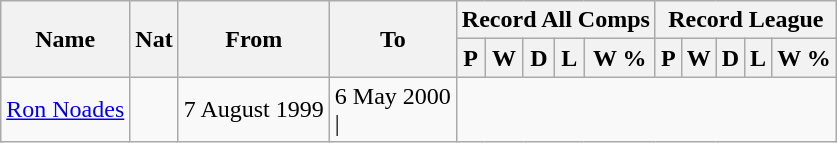<table class="wikitable" style="text-align: center">
<tr>
<th rowspan="2">Name</th>
<th rowspan="2">Nat</th>
<th rowspan="2">From</th>
<th rowspan="2">To</th>
<th colspan="5">Record All Comps</th>
<th colspan="5">Record League</th>
</tr>
<tr>
<th>P</th>
<th>W</th>
<th>D</th>
<th>L</th>
<th>W %</th>
<th>P</th>
<th>W</th>
<th>D</th>
<th>L</th>
<th>W %</th>
</tr>
<tr>
<td align=left><a href='#'>Ron Noades</a></td>
<td></td>
<td align=left>7 August 1999</td>
<td align=left>6 May 2000<br>|</td>
</tr>
</table>
